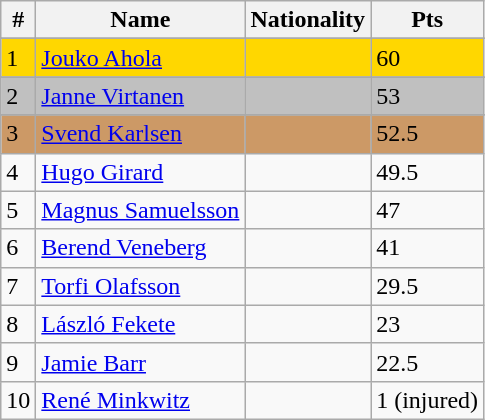<table class="wikitable">
<tr>
<th>#</th>
<th>Name</th>
<th>Nationality</th>
<th>Pts</th>
</tr>
<tr>
</tr>
<tr style="background:gold;">
<td>1</td>
<td><a href='#'>Jouko Ahola</a></td>
<td></td>
<td>60</td>
</tr>
<tr>
</tr>
<tr style="background:silver;">
<td>2</td>
<td><a href='#'>Janne Virtanen</a></td>
<td></td>
<td>53</td>
</tr>
<tr>
</tr>
<tr style="background:#c96;">
<td>3</td>
<td><a href='#'>Svend Karlsen</a></td>
<td></td>
<td>52.5</td>
</tr>
<tr>
<td>4</td>
<td><a href='#'>Hugo Girard</a></td>
<td></td>
<td>49.5</td>
</tr>
<tr>
<td>5</td>
<td><a href='#'>Magnus Samuelsson</a></td>
<td></td>
<td>47</td>
</tr>
<tr>
<td>6</td>
<td><a href='#'>Berend Veneberg</a></td>
<td></td>
<td>41</td>
</tr>
<tr>
<td>7</td>
<td><a href='#'>Torfi Olafsson</a></td>
<td></td>
<td>29.5</td>
</tr>
<tr>
<td>8</td>
<td><a href='#'>László Fekete</a></td>
<td></td>
<td>23</td>
</tr>
<tr>
<td>9</td>
<td><a href='#'>Jamie Barr</a></td>
<td></td>
<td>22.5</td>
</tr>
<tr>
<td>10</td>
<td><a href='#'>René Minkwitz</a></td>
<td></td>
<td>1 (injured)</td>
</tr>
</table>
